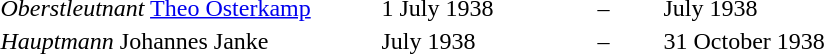<table>
<tr>
<th style="width: 250px;"></th>
<th style="width: 140px;"></th>
<th style="width: 40px;"></th>
<th style="width: 140px;"></th>
</tr>
<tr>
<td><em>Oberstleutnant</em> <a href='#'>Theo Osterkamp</a></td>
<td>1 July 1938</td>
<td>–</td>
<td>July 1938</td>
</tr>
<tr>
<td><em>Hauptmann</em> Johannes Janke</td>
<td>July 1938</td>
<td>–</td>
<td>31 October 1938</td>
</tr>
</table>
